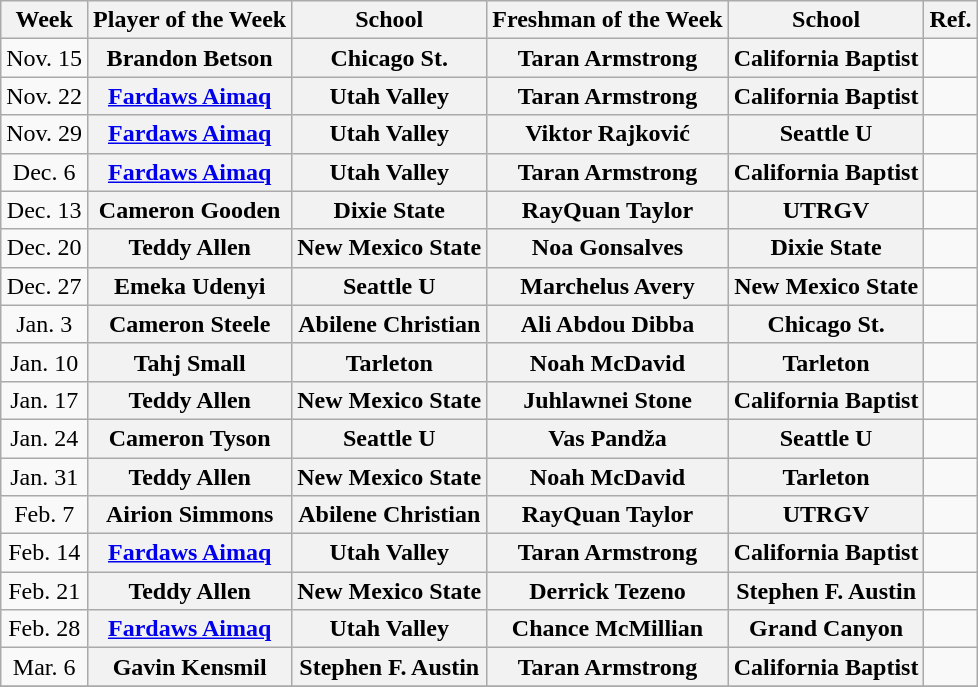<table class=wikitable style="text-align:center">
<tr>
<th>Week</th>
<th>Player of the Week</th>
<th>School</th>
<th>Freshman of  the Week</th>
<th>School</th>
<th>Ref.</th>
</tr>
<tr>
<td>Nov. 15</td>
<th style=>Brandon Betson</th>
<th style=>Chicago St.</th>
<th style=>Taran Armstrong</th>
<th style=>California Baptist</th>
<td></td>
</tr>
<tr>
<td>Nov. 22</td>
<th style=><a href='#'>Fardaws Aimaq</a></th>
<th style=>Utah Valley</th>
<th style=>Taran Armstrong</th>
<th style=>California Baptist</th>
<td></td>
</tr>
<tr>
<td>Nov. 29</td>
<th style=><a href='#'>Fardaws Aimaq</a></th>
<th style=>Utah Valley</th>
<th style=>Viktor Rajković</th>
<th style=>Seattle U</th>
<td></td>
</tr>
<tr>
<td>Dec. 6</td>
<th style=><a href='#'>Fardaws Aimaq</a></th>
<th style=>Utah Valley</th>
<th style=>Taran Armstrong</th>
<th style=>California Baptist</th>
<td></td>
</tr>
<tr>
<td>Dec. 13</td>
<th style=>Cameron Gooden</th>
<th style=>Dixie State</th>
<th style=>RayQuan Taylor</th>
<th style=>UTRGV</th>
<td></td>
</tr>
<tr>
<td>Dec. 20</td>
<th style=>Teddy Allen</th>
<th style=>New Mexico State</th>
<th style=>Noa Gonsalves</th>
<th style=>Dixie State</th>
<td></td>
</tr>
<tr>
<td>Dec. 27</td>
<th style=>Emeka Udenyi</th>
<th style=>Seattle U</th>
<th style=>Marchelus Avery</th>
<th style=>New Mexico State</th>
<td></td>
</tr>
<tr>
<td>Jan. 3</td>
<th style=>Cameron Steele</th>
<th style=>Abilene Christian</th>
<th style=>Ali Abdou Dibba</th>
<th style=>Chicago St.</th>
<td></td>
</tr>
<tr>
<td>Jan. 10</td>
<th style=>Tahj Small</th>
<th style=>Tarleton</th>
<th style=>Noah McDavid</th>
<th style=>Tarleton</th>
<td></td>
</tr>
<tr>
<td>Jan. 17</td>
<th style=>Teddy Allen</th>
<th style=>New Mexico State</th>
<th style=>Juhlawnei Stone</th>
<th style=>California Baptist</th>
<td></td>
</tr>
<tr>
<td>Jan. 24</td>
<th style=>Cameron Tyson</th>
<th style=>Seattle U</th>
<th style=>Vas Pandža</th>
<th style=>Seattle U</th>
<td></td>
</tr>
<tr>
<td>Jan. 31</td>
<th style=>Teddy Allen</th>
<th style=>New Mexico State</th>
<th style=>Noah McDavid</th>
<th style=>Tarleton</th>
<td></td>
</tr>
<tr>
<td>Feb. 7</td>
<th style=>Airion Simmons</th>
<th style=>Abilene Christian</th>
<th style=>RayQuan Taylor</th>
<th style=>UTRGV</th>
<td></td>
</tr>
<tr>
<td>Feb. 14</td>
<th style=><a href='#'>Fardaws Aimaq</a></th>
<th style=>Utah Valley</th>
<th style=>Taran Armstrong</th>
<th style=>California Baptist</th>
<td></td>
</tr>
<tr>
<td>Feb. 21</td>
<th style=>Teddy Allen</th>
<th style=>New Mexico State</th>
<th style=>Derrick Tezeno</th>
<th style=>Stephen F. Austin</th>
<td></td>
</tr>
<tr>
<td>Feb. 28</td>
<th style=><a href='#'>Fardaws Aimaq</a></th>
<th style=>Utah Valley</th>
<th style=>Chance McMillian</th>
<th style=>Grand Canyon</th>
<td></td>
</tr>
<tr>
<td>Mar. 6</td>
<th style=>Gavin Kensmil</th>
<th style=>Stephen F. Austin</th>
<th style=>Taran Armstrong</th>
<th style=>California Baptist</th>
<td></td>
</tr>
<tr>
</tr>
</table>
